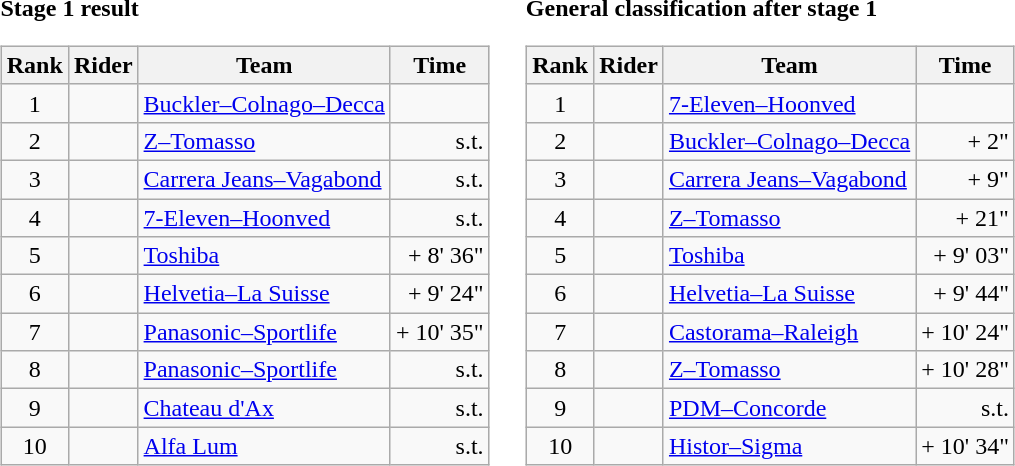<table>
<tr>
<td><strong>Stage 1 result</strong><br><table class="wikitable">
<tr>
<th scope="col">Rank</th>
<th scope="col">Rider</th>
<th scope="col">Team</th>
<th scope="col">Time</th>
</tr>
<tr>
<td style="text-align:center;">1</td>
<td></td>
<td><a href='#'>Buckler–Colnago–Decca</a></td>
<td style="text-align:right;"></td>
</tr>
<tr>
<td style="text-align:center;">2</td>
<td></td>
<td><a href='#'>Z–Tomasso</a></td>
<td style="text-align:right;">s.t.</td>
</tr>
<tr>
<td style="text-align:center;">3</td>
<td></td>
<td><a href='#'>Carrera Jeans–Vagabond</a></td>
<td style="text-align:right;">s.t.</td>
</tr>
<tr>
<td style="text-align:center;">4</td>
<td> </td>
<td><a href='#'>7-Eleven–Hoonved</a></td>
<td style="text-align:right;">s.t.</td>
</tr>
<tr>
<td style="text-align:center;">5</td>
<td></td>
<td><a href='#'>Toshiba</a></td>
<td style="text-align:right;">+ 8' 36"</td>
</tr>
<tr>
<td style="text-align:center;">6</td>
<td></td>
<td><a href='#'>Helvetia–La Suisse</a></td>
<td style="text-align:right;">+ 9' 24"</td>
</tr>
<tr>
<td style="text-align:center;">7</td>
<td></td>
<td><a href='#'>Panasonic–Sportlife</a></td>
<td style="text-align:right;">+ 10' 35"</td>
</tr>
<tr>
<td style="text-align:center;">8</td>
<td></td>
<td><a href='#'>Panasonic–Sportlife</a></td>
<td style="text-align:right;">s.t.</td>
</tr>
<tr>
<td style="text-align:center;">9</td>
<td></td>
<td><a href='#'>Chateau d'Ax</a></td>
<td style="text-align:right;">s.t.</td>
</tr>
<tr>
<td style="text-align:center;">10</td>
<td></td>
<td><a href='#'>Alfa Lum</a></td>
<td style="text-align:right;">s.t.</td>
</tr>
</table>
</td>
<td></td>
<td><strong>General classification after stage 1</strong><br><table class="wikitable">
<tr>
<th scope="col">Rank</th>
<th scope="col">Rider</th>
<th scope="col">Team</th>
<th scope="col">Time</th>
</tr>
<tr>
<td style="text-align:center;">1</td>
<td> </td>
<td><a href='#'>7-Eleven–Hoonved</a></td>
<td style="text-align:right;"></td>
</tr>
<tr>
<td style="text-align:center;">2</td>
<td></td>
<td><a href='#'>Buckler–Colnago–Decca</a></td>
<td style="text-align:right;">+ 2"</td>
</tr>
<tr>
<td style="text-align:center;">3</td>
<td></td>
<td><a href='#'>Carrera Jeans–Vagabond</a></td>
<td style="text-align:right;">+ 9"</td>
</tr>
<tr>
<td style="text-align:center;">4</td>
<td></td>
<td><a href='#'>Z–Tomasso</a></td>
<td style="text-align:right;">+ 21"</td>
</tr>
<tr>
<td style="text-align:center;">5</td>
<td></td>
<td><a href='#'>Toshiba</a></td>
<td style="text-align:right;">+ 9' 03"</td>
</tr>
<tr>
<td style="text-align:center;">6</td>
<td></td>
<td><a href='#'>Helvetia–La Suisse</a></td>
<td style="text-align:right;">+ 9' 44"</td>
</tr>
<tr>
<td style="text-align:center;">7</td>
<td></td>
<td><a href='#'>Castorama–Raleigh</a></td>
<td style="text-align:right;">+ 10' 24"</td>
</tr>
<tr>
<td style="text-align:center;">8</td>
<td></td>
<td><a href='#'>Z–Tomasso</a></td>
<td style="text-align:right;">+ 10' 28"</td>
</tr>
<tr>
<td style="text-align:center;">9</td>
<td></td>
<td><a href='#'>PDM–Concorde</a></td>
<td style="text-align:right;">s.t.</td>
</tr>
<tr>
<td style="text-align:center;">10</td>
<td></td>
<td><a href='#'>Histor–Sigma</a></td>
<td style="text-align:right;">+ 10' 34"</td>
</tr>
</table>
</td>
</tr>
</table>
